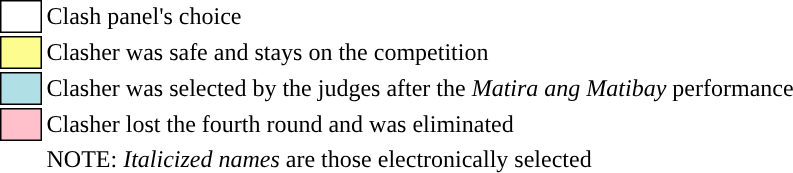<table class="toccolours" style="white-space: nowrap;">
<tr>
<td style="background:white; border: 1px solid black;"> <strong></strong> </td>
<td>Clash panel's choice</td>
</tr>
<tr>
<td style="background:#fdfc8f; border: 1px solid black">    </td>
<td>Clasher was safe and stays on the competition</td>
</tr>
<tr>
<td style="background:#b0e0e6; border:1px solid black;">      </td>
<td>Clasher was selected by the judges after the <em>Matira ang Matibay</em> performance</td>
</tr>
<tr>
<td style="background:pink; border:1px solid black;">      </td>
<td>Clasher lost the fourth round and was eliminated</td>
</tr>
<tr>
<td style="background:none; border: 0px solid black">    </td>
<td>NOTE: <em>Italicized names</em> are those electronically selected</td>
</tr>
</table>
